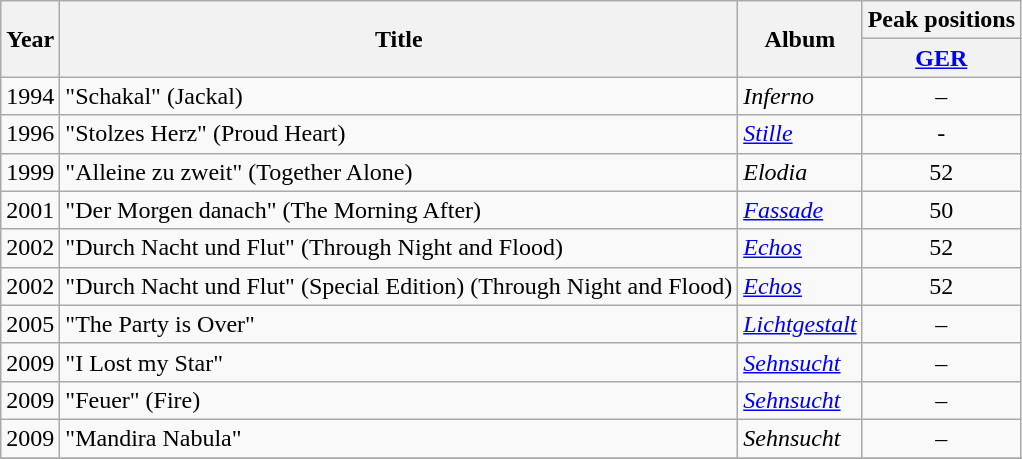<table class="wikitable">
<tr>
<th rowspan="2">Year</th>
<th rowspan="2">Title</th>
<th rowspan="2">Album</th>
<th>Peak positions</th>
</tr>
<tr>
<th><a href='#'>GER</a></th>
</tr>
<tr>
<td>1994</td>
<td>"Schakal" (Jackal)</td>
<td><em>Inferno</em></td>
<td align="center">–</td>
</tr>
<tr>
<td>1996</td>
<td>"Stolzes Herz" (Proud Heart)</td>
<td><em><a href='#'>Stille</a></em></td>
<td align="center">-</td>
</tr>
<tr>
<td>1999</td>
<td>"Alleine zu zweit" (Together Alone)</td>
<td><em>Elodia</em></td>
<td align="center">52</td>
</tr>
<tr>
<td>2001</td>
<td>"Der Morgen danach" (The Morning After)</td>
<td><em><a href='#'>Fassade</a></em></td>
<td align="center">50</td>
</tr>
<tr>
<td>2002</td>
<td>"Durch Nacht und Flut" (Through Night and Flood)</td>
<td><em><a href='#'>Echos</a></em></td>
<td align="center">52</td>
</tr>
<tr>
<td>2002</td>
<td>"Durch Nacht und Flut" (Special Edition) (Through Night and Flood)</td>
<td><em><a href='#'>Echos</a></em></td>
<td align="center">52</td>
</tr>
<tr>
<td>2005</td>
<td>"The Party is Over"</td>
<td><em><a href='#'>Lichtgestalt</a></em></td>
<td align="center">–</td>
</tr>
<tr>
<td>2009</td>
<td>"I Lost my Star"</td>
<td><em><a href='#'>Sehnsucht</a></em></td>
<td align="center">–</td>
</tr>
<tr>
<td>2009</td>
<td>"Feuer" (Fire)</td>
<td><em><a href='#'>Sehnsucht</a></em></td>
<td align="center">–</td>
</tr>
<tr>
<td>2009</td>
<td>"Mandira Nabula"</td>
<td><em>Sehnsucht</em></td>
<td align="center">–</td>
</tr>
<tr>
</tr>
</table>
